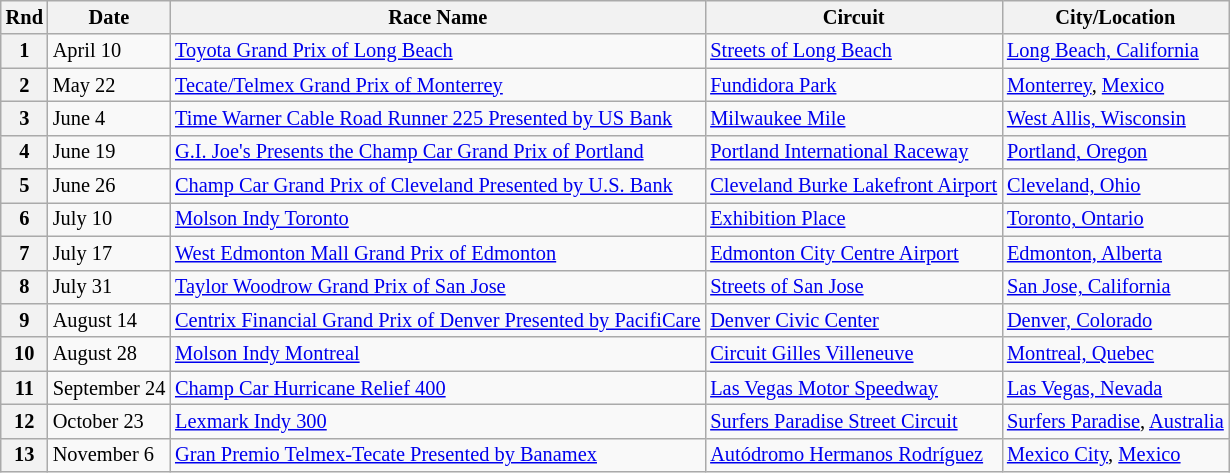<table class="wikitable" style="font-size:85%">
<tr>
<th>Rnd</th>
<th>Date</th>
<th>Race Name</th>
<th>Circuit</th>
<th>City/Location</th>
</tr>
<tr>
<th>1</th>
<td>April 10</td>
<td> <a href='#'>Toyota Grand Prix of Long Beach</a></td>
<td> <a href='#'>Streets of Long Beach</a></td>
<td><a href='#'>Long Beach, California</a></td>
</tr>
<tr>
<th>2</th>
<td>May 22</td>
<td> <a href='#'>Tecate/Telmex Grand Prix of Monterrey</a></td>
<td> <a href='#'>Fundidora Park</a></td>
<td><a href='#'>Monterrey</a>, <a href='#'>Mexico</a></td>
</tr>
<tr>
<th>3</th>
<td>June 4</td>
<td> <a href='#'>Time Warner Cable Road Runner 225 Presented by US Bank</a></td>
<td> <a href='#'>Milwaukee Mile</a></td>
<td><a href='#'>West Allis, Wisconsin</a></td>
</tr>
<tr>
<th>4</th>
<td>June 19</td>
<td> <a href='#'>G.I. Joe's Presents the Champ Car Grand Prix of Portland</a></td>
<td> <a href='#'>Portland International Raceway</a></td>
<td><a href='#'>Portland, Oregon</a></td>
</tr>
<tr>
<th>5</th>
<td>June 26</td>
<td> <a href='#'>Champ Car Grand Prix of Cleveland Presented by U.S. Bank</a></td>
<td> <a href='#'>Cleveland Burke Lakefront Airport</a></td>
<td><a href='#'>Cleveland, Ohio</a></td>
</tr>
<tr>
<th>6</th>
<td>July 10</td>
<td> <a href='#'>Molson Indy Toronto</a></td>
<td> <a href='#'>Exhibition Place</a></td>
<td><a href='#'>Toronto, Ontario</a></td>
</tr>
<tr>
<th>7</th>
<td>July 17</td>
<td> <a href='#'>West Edmonton Mall Grand Prix of Edmonton</a></td>
<td> <a href='#'>Edmonton City Centre Airport</a></td>
<td><a href='#'>Edmonton, Alberta</a></td>
</tr>
<tr>
<th>8</th>
<td>July 31</td>
<td> <a href='#'>Taylor Woodrow Grand Prix of San Jose</a></td>
<td> <a href='#'>Streets of San Jose</a></td>
<td><a href='#'>San Jose, California</a></td>
</tr>
<tr>
<th>9</th>
<td>August 14</td>
<td> <a href='#'>Centrix Financial Grand Prix of Denver Presented by PacifiCare</a></td>
<td> <a href='#'>Denver Civic Center</a></td>
<td><a href='#'>Denver, Colorado</a></td>
</tr>
<tr>
<th>10</th>
<td>August 28</td>
<td> <a href='#'>Molson Indy Montreal</a></td>
<td> <a href='#'>Circuit Gilles Villeneuve</a></td>
<td><a href='#'>Montreal, Quebec</a></td>
</tr>
<tr>
<th>11</th>
<td>September 24</td>
<td> <a href='#'>Champ Car Hurricane Relief 400</a></td>
<td> <a href='#'>Las Vegas Motor Speedway</a></td>
<td><a href='#'>Las Vegas, Nevada</a></td>
</tr>
<tr>
<th>12</th>
<td>October 23</td>
<td> <a href='#'>Lexmark Indy 300</a></td>
<td> <a href='#'>Surfers Paradise Street Circuit</a></td>
<td><a href='#'>Surfers Paradise</a>, <a href='#'>Australia</a></td>
</tr>
<tr>
<th>13</th>
<td>November 6</td>
<td> <a href='#'>Gran Premio Telmex-Tecate Presented by Banamex</a></td>
<td> <a href='#'>Autódromo Hermanos Rodríguez</a></td>
<td><a href='#'>Mexico City</a>, <a href='#'>Mexico</a></td>
</tr>
</table>
